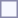<table style="border:1px solid #8888aa; background-color:#f7f8ff; padding:5px; font-size:95%; margin: 0px 12px 12px 0px;">
</table>
